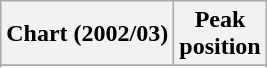<table class="wikitable sortable plainrowheaders" style="text-align:center">
<tr>
<th scope="col">Chart (2002/03)</th>
<th scope="col">Peak<br> position</th>
</tr>
<tr>
</tr>
<tr>
</tr>
</table>
